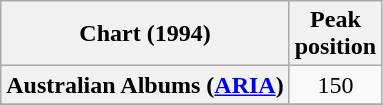<table class="wikitable sortable plainrowheaders" style="text-align:center">
<tr>
<th scope="col">Chart (1994)</th>
<th scope="col">Peak<br>position</th>
</tr>
<tr>
<th scope="row">Australian Albums (<a href='#'>ARIA</a>)</th>
<td>150</td>
</tr>
<tr>
</tr>
<tr>
</tr>
</table>
